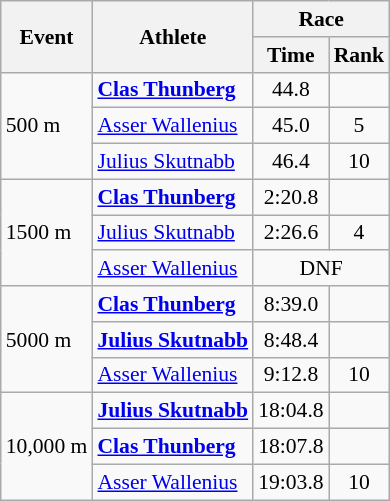<table class="wikitable" border="1" style="font-size:90%">
<tr>
<th rowspan=2>Event</th>
<th rowspan=2>Athlete</th>
<th colspan=2>Race</th>
</tr>
<tr>
<th>Time</th>
<th>Rank</th>
</tr>
<tr>
<td rowspan=3>500 m</td>
<td><strong><a href='#'>Clas Thunberg</a></strong></td>
<td align=center>44.8</td>
<td align=center></td>
</tr>
<tr>
<td><a href='#'>Asser Wallenius</a></td>
<td align=center>45.0</td>
<td align=center>5</td>
</tr>
<tr>
<td><a href='#'>Julius Skutnabb</a></td>
<td align=center>46.4</td>
<td align=center>10</td>
</tr>
<tr>
<td rowspan=3>1500 m</td>
<td><strong><a href='#'>Clas Thunberg</a></strong></td>
<td align=center>2:20.8</td>
<td align=center></td>
</tr>
<tr>
<td><a href='#'>Julius Skutnabb</a></td>
<td align=center>2:26.6</td>
<td align=center>4</td>
</tr>
<tr>
<td><a href='#'>Asser Wallenius</a></td>
<td align=center colspan=2>DNF</td>
</tr>
<tr>
<td rowspan=3>5000 m</td>
<td><strong><a href='#'>Clas Thunberg</a></strong></td>
<td align=center>8:39.0</td>
<td align=center></td>
</tr>
<tr>
<td><strong><a href='#'>Julius Skutnabb</a></strong></td>
<td align=center>8:48.4</td>
<td align=center></td>
</tr>
<tr>
<td><a href='#'>Asser Wallenius</a></td>
<td align=center>9:12.8</td>
<td align=center>10</td>
</tr>
<tr>
<td rowspan=3>10,000 m</td>
<td><strong><a href='#'>Julius Skutnabb</a></strong></td>
<td align=center>18:04.8</td>
<td align=center></td>
</tr>
<tr>
<td><strong><a href='#'>Clas Thunberg</a></strong></td>
<td align=center>18:07.8</td>
<td align=center></td>
</tr>
<tr>
<td><a href='#'>Asser Wallenius</a></td>
<td align=center>19:03.8</td>
<td align=center>10</td>
</tr>
</table>
